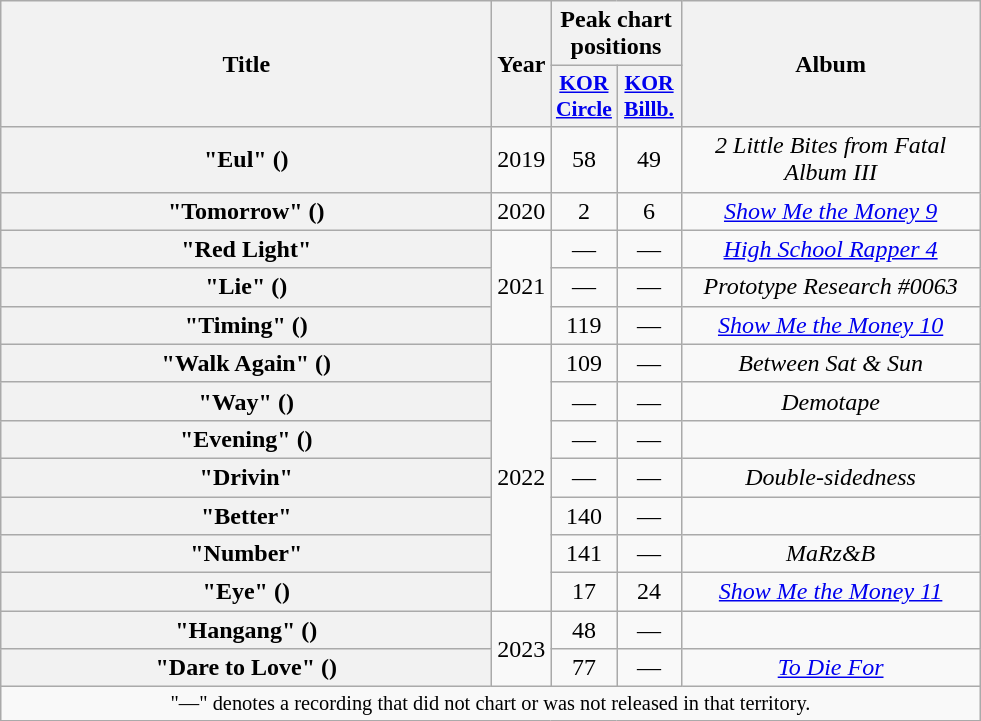<table class="wikitable plainrowheaders" style="text-align:center;" border="1">
<tr>
<th scope="col" rowspan="2" style="width:20em;">Title</th>
<th scope="col" rowspan="2">Year</th>
<th scope="col" colspan="2">Peak chart<br>positions</th>
<th scope="col" rowspan="2" style="width:12em;">Album</th>
</tr>
<tr>
<th scope="col" style="font-size:90%; width:2.5em"><a href='#'>KOR<br>Circle</a><br></th>
<th scope="col" style="font-size:90%; width:2.5em"><a href='#'>KOR<br>Billb.</a><br></th>
</tr>
<tr>
<th scope="row">"Eul" ()<br></th>
<td>2019</td>
<td>58</td>
<td>49</td>
<td><em>2 Little Bites from Fatal Album III</em></td>
</tr>
<tr>
<th scope="row">"Tomorrow" ()<br></th>
<td>2020</td>
<td>2</td>
<td>6</td>
<td><em><a href='#'>Show Me the Money 9</a></em></td>
</tr>
<tr>
<th scope="row">"Red Light"<br></th>
<td rowspan="3">2021</td>
<td>—</td>
<td>—</td>
<td><em><a href='#'>High School Rapper 4</a></em></td>
</tr>
<tr>
<th scope="row">"Lie" ()<br></th>
<td>—</td>
<td>—</td>
<td><em>Prototype Research #0063</em></td>
</tr>
<tr>
<th scope="row">"Timing" ()<br></th>
<td>119</td>
<td>—</td>
<td><em><a href='#'>Show Me the Money 10</a></em></td>
</tr>
<tr>
<th scope="row">"Walk Again" ()<br></th>
<td rowspan="7">2022</td>
<td>109</td>
<td>—</td>
<td><em>Between Sat & Sun</em></td>
</tr>
<tr>
<th scope="row">"Way" ()<br></th>
<td>—</td>
<td>—</td>
<td><em>Demotape</em></td>
</tr>
<tr>
<th scope="row">"Evening" ()<br></th>
<td>—</td>
<td>—</td>
<td></td>
</tr>
<tr>
<th scope="row">"Drivin"<br></th>
<td>—</td>
<td>—</td>
<td><em>Double-sidedness</em></td>
</tr>
<tr>
<th scope="row">"Better"<br></th>
<td>140</td>
<td>—</td>
<td></td>
</tr>
<tr>
<th scope="row">"Number"<br></th>
<td>141</td>
<td>—</td>
<td><em>MaRz&B</em></td>
</tr>
<tr>
<th scope="row">"Eye" ()<br></th>
<td>17</td>
<td>24</td>
<td><em><a href='#'>Show Me the Money 11</a></em></td>
</tr>
<tr>
<th scope="row">"Hangang" ()<br></th>
<td rowspan="2">2023</td>
<td>48</td>
<td>—</td>
<td></td>
</tr>
<tr>
<th scope="row">"Dare to Love" ()<br></th>
<td>77</td>
<td>—</td>
<td><em><a href='#'>To Die For</a></td>
</tr>
<tr>
<td colspan="5" style="font-size:85%">"—" denotes a recording that did not chart or was not released in that territory.</td>
</tr>
</table>
